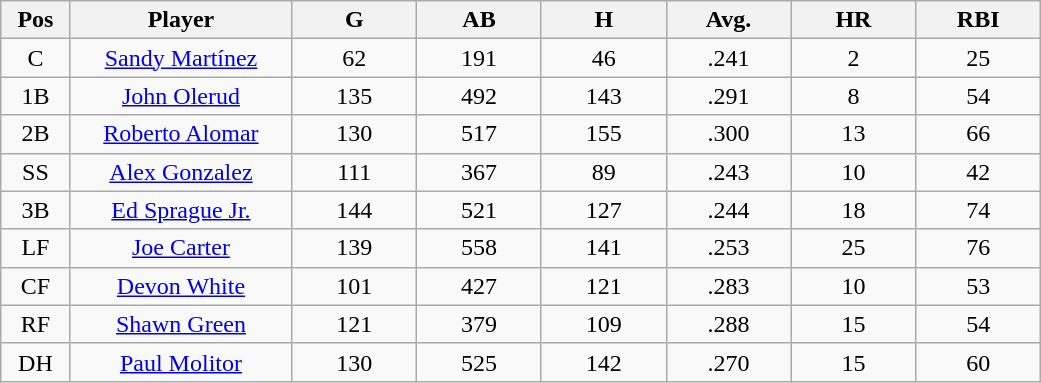<table class="wikitable sortable">
<tr>
<th bgcolor="#DDDDFF" width="5%">Pos</th>
<th bgcolor="#DDDDFF" width="16%">Player</th>
<th bgcolor="#DDDDFF" width="9%">G</th>
<th bgcolor="#DDDDFF" width="9%">AB</th>
<th bgcolor="#DDDDFF" width="9%">H</th>
<th bgcolor="#DDDDFF" width="9%">Avg.</th>
<th bgcolor="#DDDDFF" width="9%">HR</th>
<th bgcolor="#DDDDFF" width="9%">RBI</th>
</tr>
<tr align=center>
<td>C</td>
<td><a href='#'>Sandy Martínez</a></td>
<td>62</td>
<td>191</td>
<td>46</td>
<td>.241</td>
<td>2</td>
<td>25</td>
</tr>
<tr align=center>
<td>1B</td>
<td><a href='#'>John Olerud</a></td>
<td>135</td>
<td>492</td>
<td>143</td>
<td>.291</td>
<td>8</td>
<td>54</td>
</tr>
<tr align=center>
<td>2B</td>
<td><a href='#'>Roberto Alomar</a></td>
<td>130</td>
<td>517</td>
<td>155</td>
<td>.300</td>
<td>13</td>
<td>66</td>
</tr>
<tr align=center>
<td>SS</td>
<td><a href='#'>Alex Gonzalez</a></td>
<td>111</td>
<td>367</td>
<td>89</td>
<td>.243</td>
<td>10</td>
<td>42</td>
</tr>
<tr align=center>
<td>3B</td>
<td><a href='#'>Ed Sprague Jr.</a></td>
<td>144</td>
<td>521</td>
<td>127</td>
<td>.244</td>
<td>18</td>
<td>74</td>
</tr>
<tr align=center>
<td>LF</td>
<td><a href='#'>Joe Carter</a></td>
<td>139</td>
<td>558</td>
<td>141</td>
<td>.253</td>
<td>25</td>
<td>76</td>
</tr>
<tr align=center>
<td>CF</td>
<td><a href='#'>Devon White</a></td>
<td>101</td>
<td>427</td>
<td>121</td>
<td>.283</td>
<td>10</td>
<td>53</td>
</tr>
<tr align=center>
<td>RF</td>
<td><a href='#'>Shawn Green</a></td>
<td>121</td>
<td>379</td>
<td>109</td>
<td>.288</td>
<td>15</td>
<td>54</td>
</tr>
<tr align=center>
<td>DH</td>
<td><a href='#'>Paul Molitor</a></td>
<td>130</td>
<td>525</td>
<td>142</td>
<td>.270</td>
<td>15</td>
<td>60</td>
</tr>
</table>
